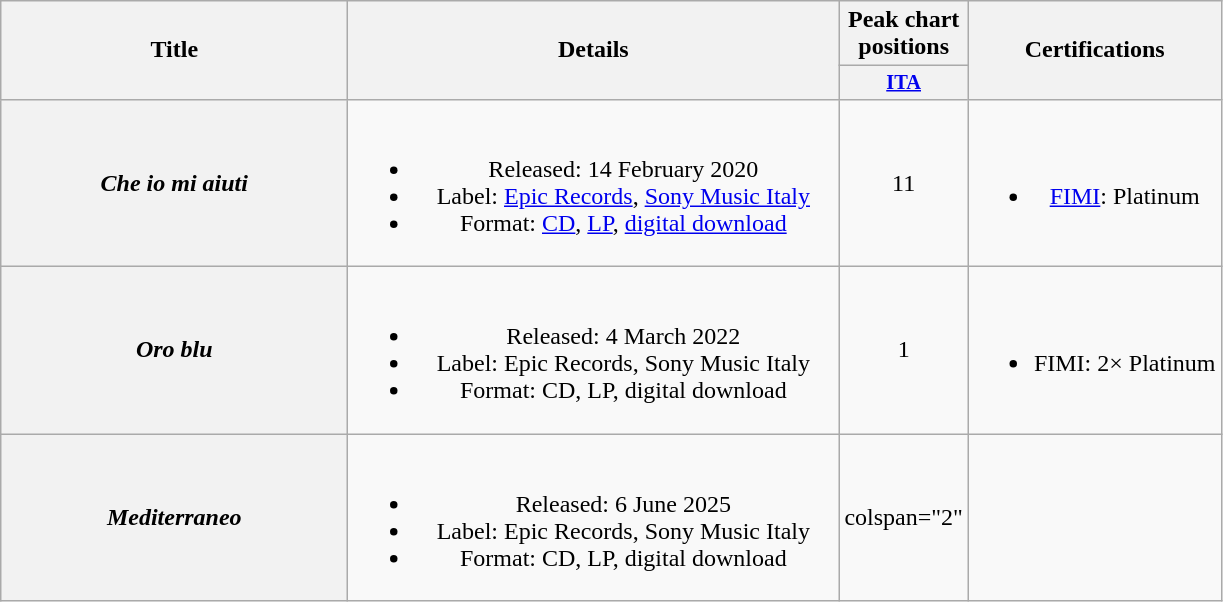<table class="wikitable plainrowheaders" style="text-align:center;">
<tr>
<th scope="col" rowspan="2" style="width:14em;">Title</th>
<th scope="col" rowspan="2" style="width:20em;">Details</th>
<th scope="col" colspan="1">Peak chart positions</th>
<th scope="col" rowspan="2">Certifications</th>
</tr>
<tr>
<th scope="col" style="width:3em;font-size:85%;"><a href='#'>ITA</a><br></th>
</tr>
<tr>
<th scope="row"><em>Che io mi aiuti</em></th>
<td><br><ul><li>Released: 14 February 2020</li><li>Label: <a href='#'>Epic Records</a>, <a href='#'>Sony Music Italy</a></li><li>Format: <a href='#'>CD</a>, <a href='#'>LP</a>, <a href='#'>digital download</a></li></ul></td>
<td>11</td>
<td><br><ul><li><a href='#'>FIMI</a>: Platinum</li></ul></td>
</tr>
<tr>
<th scope="row"><em>Oro blu</em></th>
<td><br><ul><li>Released: 4 March 2022</li><li>Label: Epic Records, Sony Music Italy</li><li>Format: CD, LP, digital download</li></ul></td>
<td>1</td>
<td><br><ul><li>FIMI: 2× Platinum</li></ul></td>
</tr>
<tr>
<th scope="row"><em>Mediterraneo</em></th>
<td><br><ul><li>Released: 6 June 2025</li><li>Label: Epic Records, Sony Music Italy</li><li>Format: CD, LP, digital download</li></ul></td>
<td>colspan="2" </td>
</tr>
</table>
